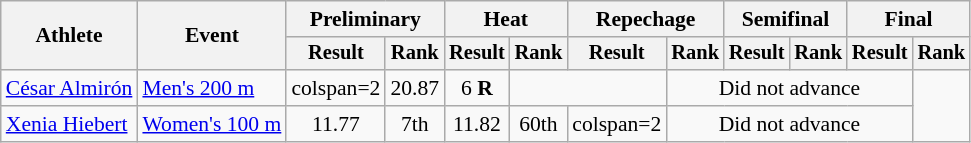<table class="wikitable" style="font-size:90%">
<tr>
<th rowspan="2">Athlete</th>
<th rowspan="2">Event</th>
<th colspan="2">Preliminary</th>
<th colspan="2">Heat</th>
<th colspan="2">Repechage</th>
<th colspan="2">Semifinal</th>
<th colspan="2">Final</th>
</tr>
<tr style="font-size:95%">
<th>Result</th>
<th>Rank</th>
<th>Result</th>
<th>Rank</th>
<th>Result</th>
<th>Rank</th>
<th>Result</th>
<th>Rank</th>
<th>Result</th>
<th>Rank</th>
</tr>
<tr align=center>
<td align=left><a href='#'>César Almirón</a></td>
<td align=left><a href='#'>Men's 200 m</a></td>
<td>colspan=2 </td>
<td>20.87</td>
<td>6 <strong>R</strong></td>
<td colspan=2></td>
<td colspan=4>Did not advance</td>
</tr>
<tr align=center>
<td align=left><a href='#'>Xenia Hiebert</a></td>
<td align=left><a href='#'>Women's 100 m</a></td>
<td>11.77</td>
<td>7th</td>
<td>11.82</td>
<td>60th</td>
<td>colspan=2 </td>
<td colspan=4>Did not advance</td>
</tr>
</table>
